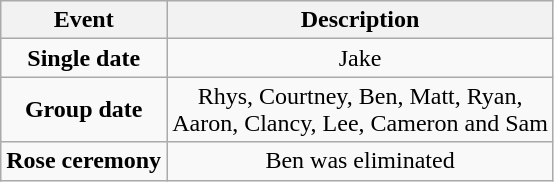<table class="wikitable sortable" style="text-align:center;">
<tr>
<th>Event</th>
<th>Description</th>
</tr>
<tr>
<td><strong>Single date</strong></td>
<td>Jake</td>
</tr>
<tr>
<td><strong>Group date</strong></td>
<td>Rhys, Courtney, Ben, Matt, Ryan,<br> Aaron, Clancy, Lee, Cameron and Sam</td>
</tr>
<tr>
<td><strong>Rose ceremony</strong></td>
<td>Ben was eliminated</td>
</tr>
</table>
